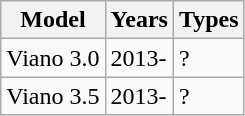<table class="wikitable sortable">
<tr>
<th>Model</th>
<th>Years</th>
<th>Types</th>
</tr>
<tr>
<td>Viano 3.0</td>
<td>2013-</td>
<td>?</td>
</tr>
<tr>
<td>Viano 3.5</td>
<td>2013-</td>
<td>?</td>
</tr>
</table>
